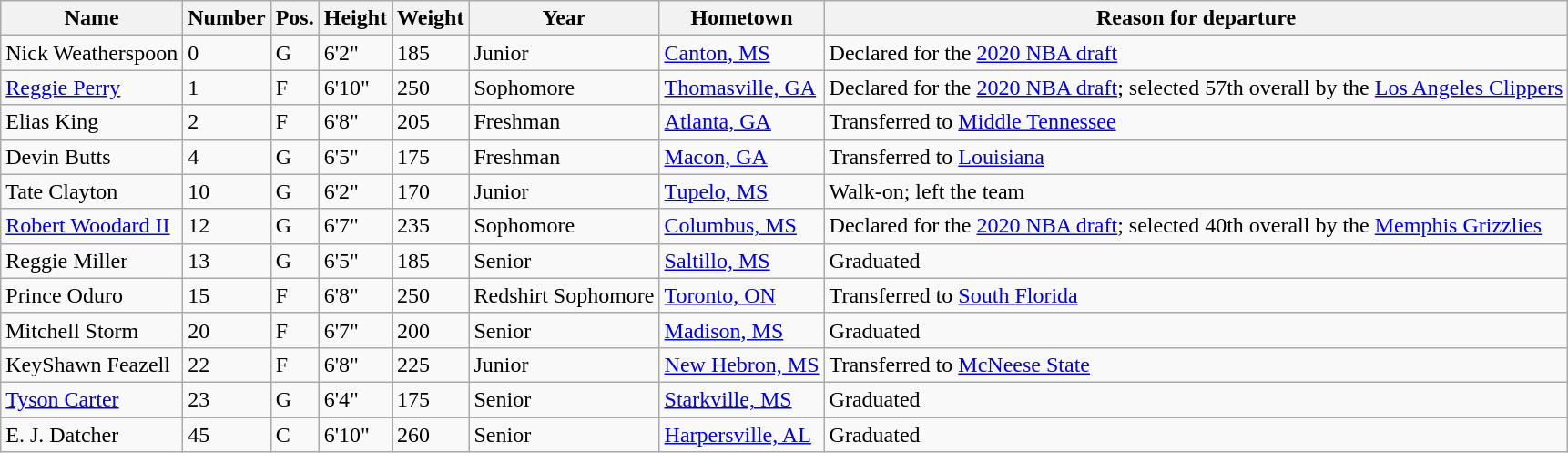<table class="wikitable sortable" border="1">
<tr>
<th>Name</th>
<th>Number</th>
<th>Pos.</th>
<th>Height</th>
<th>Weight</th>
<th>Year</th>
<th>Hometown</th>
<th class="unsortable">Reason for departure</th>
</tr>
<tr>
<td>Nick Weatherspoon</td>
<td>0</td>
<td>G</td>
<td>6'2"</td>
<td>185</td>
<td>Junior</td>
<td><a href='#'>Canton, MS</a></td>
<td>Declared for the <a href='#'>2020 NBA draft</a></td>
</tr>
<tr>
<td><a href='#'>Reggie Perry</a></td>
<td>1</td>
<td>F</td>
<td>6'10"</td>
<td>250</td>
<td>Sophomore</td>
<td><a href='#'>Thomasville, GA</a></td>
<td>Declared for the <a href='#'>2020 NBA draft</a>; selected 57th overall by the <a href='#'>Los Angeles Clippers</a></td>
</tr>
<tr>
<td>Elias King</td>
<td>2</td>
<td>F</td>
<td>6'8"</td>
<td>205</td>
<td>Freshman</td>
<td><a href='#'>Atlanta, GA</a></td>
<td>Transferred to <a href='#'>Middle Tennessee</a></td>
</tr>
<tr>
<td>Devin Butts</td>
<td>4</td>
<td>G</td>
<td>6'5"</td>
<td>175</td>
<td>Freshman</td>
<td><a href='#'>Macon, GA</a></td>
<td>Transferred to <a href='#'>Louisiana</a></td>
</tr>
<tr>
<td>Tate Clayton</td>
<td>10</td>
<td>G</td>
<td>6'2"</td>
<td>170</td>
<td>Junior</td>
<td><a href='#'>Tupelo, MS</a></td>
<td>Walk-on; left the team</td>
</tr>
<tr>
<td><a href='#'>Robert Woodard II</a></td>
<td>12</td>
<td>G</td>
<td>6'7"</td>
<td>235</td>
<td>Sophomore</td>
<td><a href='#'>Columbus, MS</a></td>
<td>Declared for the <a href='#'>2020 NBA draft</a>; selected 40th overall by the <a href='#'>Memphis Grizzlies</a></td>
</tr>
<tr>
<td>Reggie Miller</td>
<td>13</td>
<td>G</td>
<td>6'5"</td>
<td>185</td>
<td>Senior</td>
<td><a href='#'>Saltillo, MS</a></td>
<td>Graduated</td>
</tr>
<tr>
<td>Prince Oduro</td>
<td>15</td>
<td>F</td>
<td>6'8"</td>
<td>250</td>
<td>Redshirt Sophomore</td>
<td><a href='#'>Toronto, ON</a></td>
<td>Transferred to <a href='#'>South Florida</a></td>
</tr>
<tr>
<td>Mitchell Storm</td>
<td>20</td>
<td>F</td>
<td>6'7"</td>
<td>200</td>
<td>Senior</td>
<td><a href='#'>Madison, MS</a></td>
<td>Graduated</td>
</tr>
<tr>
<td>KeyShawn Feazell</td>
<td>22</td>
<td>F</td>
<td>6'8"</td>
<td>225</td>
<td>Junior</td>
<td><a href='#'>New Hebron, MS</a></td>
<td>Transferred to <a href='#'>McNeese State</a></td>
</tr>
<tr>
<td><a href='#'>Tyson Carter</a></td>
<td>23</td>
<td>G</td>
<td>6'4"</td>
<td>175</td>
<td>Senior</td>
<td><a href='#'>Starkville, MS</a></td>
<td>Graduated</td>
</tr>
<tr>
<td>E. J. Datcher</td>
<td>45</td>
<td>C</td>
<td>6'10"</td>
<td>260</td>
<td>Senior</td>
<td><a href='#'>Harpersville, AL</a></td>
<td>Graduated</td>
</tr>
</table>
